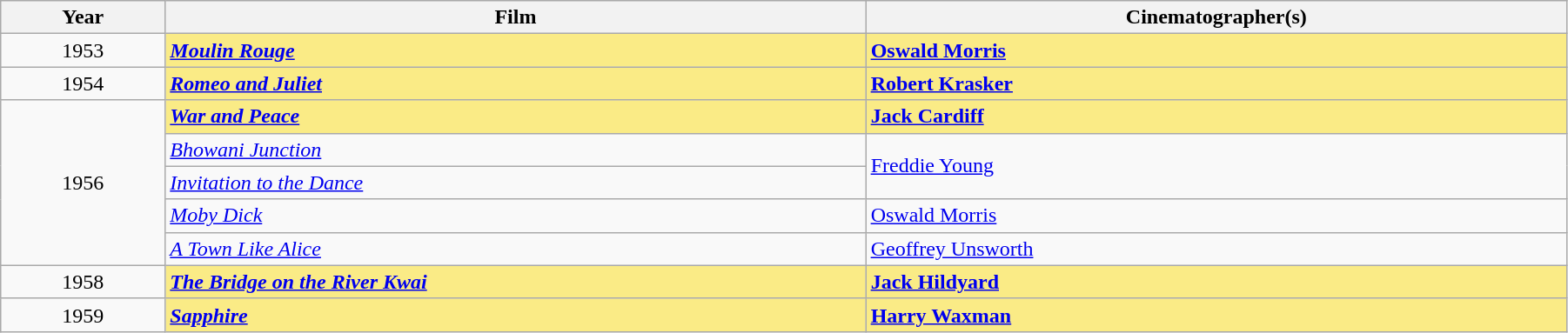<table class="wikitable" width="95%" cellpadding="5">
<tr>
<th width="100"><strong>Year</strong></th>
<th width="450"><strong>Film</strong></th>
<th width="450"><strong>Cinematographer(s)</strong></th>
</tr>
<tr>
<td rowspan="1" style="text-align:center;">1953</td>
<td style="background:#FAEB86;"><strong><em><a href='#'>Moulin Rouge</a></em></strong></td>
<td style="background:#FAEB86;"><strong><a href='#'>Oswald Morris</a></strong></td>
</tr>
<tr>
<td rowspan="1" style="text-align:center;">1954</td>
<td style="background:#FAEB86;"><strong><em><a href='#'>Romeo and Juliet</a></em></strong></td>
<td style="background:#FAEB86;"><strong><a href='#'>Robert Krasker</a></strong></td>
</tr>
<tr>
<td rowspan="5" style="text-align:center;">1956</td>
<td style="background:#FAEB86;"><strong><em><a href='#'>War and Peace</a></em></strong></td>
<td style="background:#FAEB86;"><strong><a href='#'>Jack Cardiff</a></strong></td>
</tr>
<tr>
<td><em><a href='#'>Bhowani Junction</a></em></td>
<td rowspan="2"><a href='#'>Freddie Young</a></td>
</tr>
<tr>
<td><em><a href='#'>Invitation to the Dance</a></em></td>
</tr>
<tr>
<td><em><a href='#'>Moby Dick</a></em></td>
<td><a href='#'>Oswald Morris</a></td>
</tr>
<tr>
<td><em><a href='#'>A Town Like Alice</a></em></td>
<td><a href='#'>Geoffrey Unsworth</a></td>
</tr>
<tr>
<td rowspan="1" style="text-align:center;">1958</td>
<td style="background:#FAEB86;"><strong><em><a href='#'>The Bridge on the River Kwai</a></em></strong></td>
<td style="background:#FAEB86;"><strong><a href='#'>Jack Hildyard</a></strong></td>
</tr>
<tr>
<td rowspan="1" style="text-align:center;">1959</td>
<td style="background:#FAEB86;"><strong><em><a href='#'>Sapphire</a></em></strong></td>
<td style="background:#FAEB86;"><strong><a href='#'>Harry Waxman</a></strong></td>
</tr>
</table>
